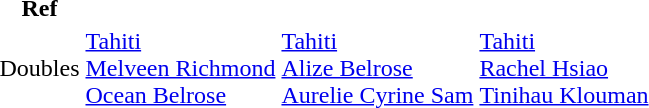<table>
<tr>
<th>Ref</th>
</tr>
<tr>
<td>Doubles</td>
<td valign=top> <a href='#'>Tahiti</a><br><a href='#'>Melveen Richmond</a><br><a href='#'>Ocean Belrose</a></td>
<td valign=top> <a href='#'>Tahiti</a><br><a href='#'>Alize Belrose</a><br><a href='#'>Aurelie Cyrine Sam</a></td>
<td valign=top> <a href='#'>Tahiti</a><br><a href='#'>Rachel Hsiao</a><br><a href='#'>Tinihau Klouman</a></td>
<td align=center></td>
</tr>
</table>
